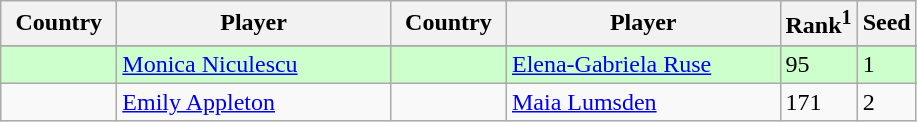<table class="sortable wikitable">
<tr>
<th width="70">Country</th>
<th width="175">Player</th>
<th width="70">Country</th>
<th width="175">Player</th>
<th>Rank<sup>1</sup></th>
<th>Seed</th>
</tr>
<tr>
</tr>
<tr style="background:#cfc;">
<td></td>
<td><a href='#'>Monica Niculescu</a></td>
<td></td>
<td><a href='#'>Elena-Gabriela Ruse</a></td>
<td>95</td>
<td>1</td>
</tr>
<tr>
<td></td>
<td><a href='#'>Emily Appleton</a></td>
<td></td>
<td><a href='#'>Maia Lumsden</a></td>
<td>171</td>
<td>2</td>
</tr>
</table>
